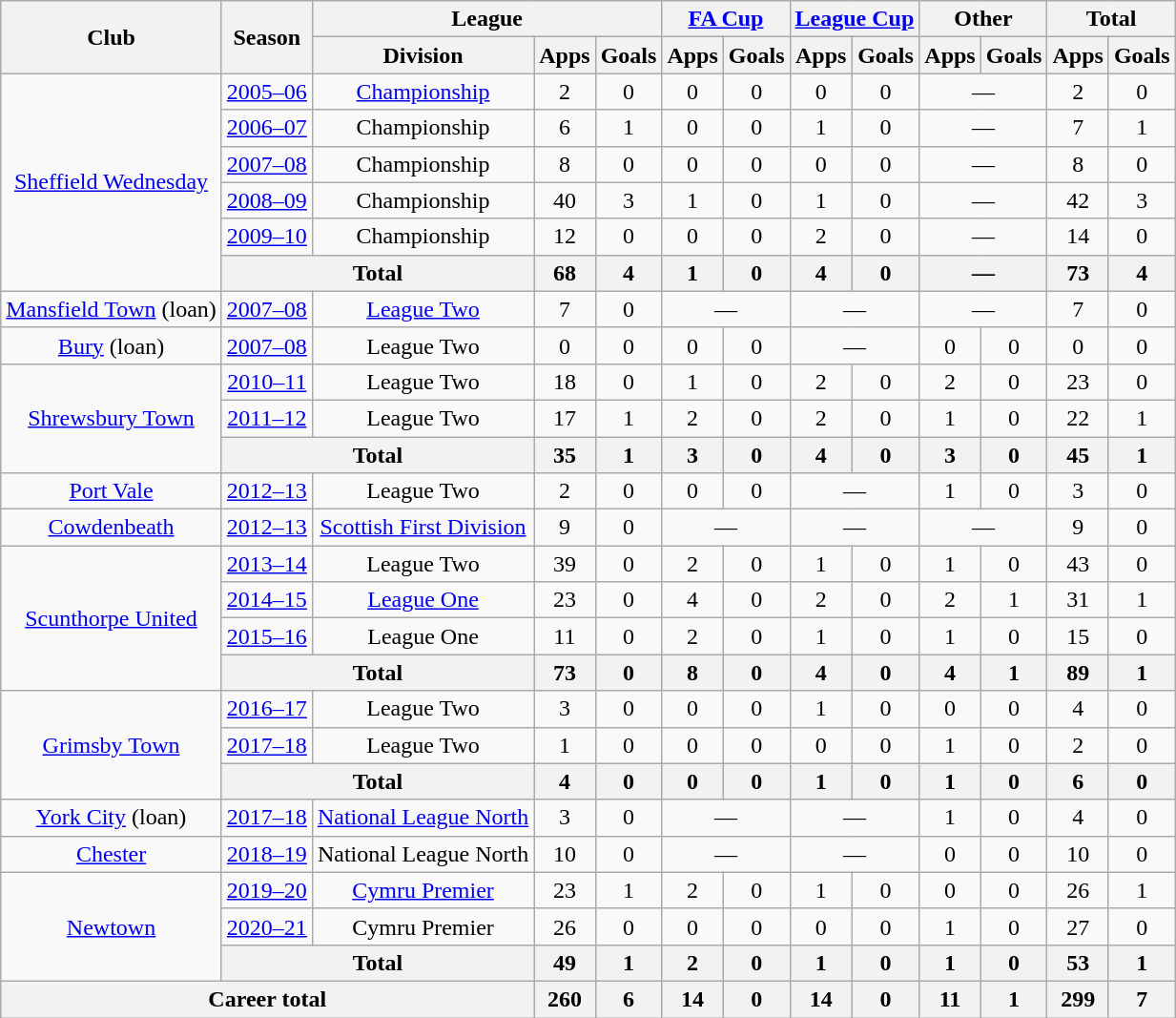<table class=wikitable style="text-align: center">
<tr>
<th rowspan=2>Club</th>
<th rowspan=2>Season</th>
<th colspan=3>League</th>
<th colspan=2><a href='#'>FA Cup</a></th>
<th colspan=2><a href='#'>League Cup</a></th>
<th colspan=2>Other</th>
<th colspan=2>Total</th>
</tr>
<tr>
<th>Division</th>
<th>Apps</th>
<th>Goals</th>
<th>Apps</th>
<th>Goals</th>
<th>Apps</th>
<th>Goals</th>
<th>Apps</th>
<th>Goals</th>
<th>Apps</th>
<th>Goals</th>
</tr>
<tr>
<td rowspan=6><a href='#'>Sheffield Wednesday</a></td>
<td><a href='#'>2005–06</a></td>
<td><a href='#'>Championship</a></td>
<td>2</td>
<td>0</td>
<td>0</td>
<td>0</td>
<td>0</td>
<td>0</td>
<td colspan=2>—</td>
<td>2</td>
<td>0</td>
</tr>
<tr>
<td><a href='#'>2006–07</a></td>
<td>Championship</td>
<td>6</td>
<td>1</td>
<td>0</td>
<td>0</td>
<td>1</td>
<td>0</td>
<td colspan=2>—</td>
<td>7</td>
<td>1</td>
</tr>
<tr>
<td><a href='#'>2007–08</a></td>
<td>Championship</td>
<td>8</td>
<td>0</td>
<td>0</td>
<td>0</td>
<td>0</td>
<td>0</td>
<td colspan=2>—</td>
<td>8</td>
<td>0</td>
</tr>
<tr>
<td><a href='#'>2008–09</a></td>
<td>Championship</td>
<td>40</td>
<td>3</td>
<td>1</td>
<td>0</td>
<td>1</td>
<td>0</td>
<td colspan=2>—</td>
<td>42</td>
<td>3</td>
</tr>
<tr>
<td><a href='#'>2009–10</a></td>
<td>Championship</td>
<td>12</td>
<td>0</td>
<td>0</td>
<td>0</td>
<td>2</td>
<td>0</td>
<td colspan=2>—</td>
<td>14</td>
<td>0</td>
</tr>
<tr>
<th colspan=2>Total</th>
<th>68</th>
<th>4</th>
<th>1</th>
<th>0</th>
<th>4</th>
<th>0</th>
<th colspan=2>—</th>
<th>73</th>
<th>4</th>
</tr>
<tr>
<td><a href='#'>Mansfield Town</a> (loan)</td>
<td><a href='#'>2007–08</a></td>
<td><a href='#'>League Two</a></td>
<td>7</td>
<td>0</td>
<td colspan=2>—</td>
<td colspan=2>—</td>
<td colspan=2>—</td>
<td>7</td>
<td>0</td>
</tr>
<tr>
<td><a href='#'>Bury</a> (loan)</td>
<td><a href='#'>2007–08</a></td>
<td>League Two</td>
<td>0</td>
<td>0</td>
<td>0</td>
<td>0</td>
<td colspan=2>—</td>
<td>0</td>
<td>0</td>
<td>0</td>
<td>0</td>
</tr>
<tr>
<td rowspan=3><a href='#'>Shrewsbury Town</a></td>
<td><a href='#'>2010–11</a></td>
<td>League Two</td>
<td>18</td>
<td>0</td>
<td>1</td>
<td>0</td>
<td>2</td>
<td>0</td>
<td>2</td>
<td>0</td>
<td>23</td>
<td>0</td>
</tr>
<tr>
<td><a href='#'>2011–12</a></td>
<td>League Two</td>
<td>17</td>
<td>1</td>
<td>2</td>
<td>0</td>
<td>2</td>
<td>0</td>
<td>1</td>
<td>0</td>
<td>22</td>
<td>1</td>
</tr>
<tr>
<th colspan=2>Total</th>
<th>35</th>
<th>1</th>
<th>3</th>
<th>0</th>
<th>4</th>
<th>0</th>
<th>3</th>
<th>0</th>
<th>45</th>
<th>1</th>
</tr>
<tr>
<td><a href='#'>Port Vale</a></td>
<td><a href='#'>2012–13</a></td>
<td>League Two</td>
<td>2</td>
<td>0</td>
<td>0</td>
<td>0</td>
<td colspan=2>—</td>
<td>1</td>
<td>0</td>
<td>3</td>
<td>0</td>
</tr>
<tr>
<td><a href='#'>Cowdenbeath</a></td>
<td><a href='#'>2012–13</a></td>
<td><a href='#'>Scottish First Division</a></td>
<td>9</td>
<td>0</td>
<td colspan=2>—</td>
<td colspan=2>—</td>
<td colspan=2>—</td>
<td>9</td>
<td>0</td>
</tr>
<tr>
<td rowspan=4><a href='#'>Scunthorpe United</a></td>
<td><a href='#'>2013–14</a></td>
<td>League Two</td>
<td>39</td>
<td>0</td>
<td>2</td>
<td>0</td>
<td>1</td>
<td>0</td>
<td>1</td>
<td>0</td>
<td>43</td>
<td>0</td>
</tr>
<tr>
<td><a href='#'>2014–15</a></td>
<td><a href='#'>League One</a></td>
<td>23</td>
<td>0</td>
<td>4</td>
<td>0</td>
<td>2</td>
<td>0</td>
<td>2</td>
<td>1</td>
<td>31</td>
<td>1</td>
</tr>
<tr>
<td><a href='#'>2015–16</a></td>
<td>League One</td>
<td>11</td>
<td>0</td>
<td>2</td>
<td>0</td>
<td>1</td>
<td>0</td>
<td>1</td>
<td>0</td>
<td>15</td>
<td>0</td>
</tr>
<tr>
<th colspan=2>Total</th>
<th>73</th>
<th>0</th>
<th>8</th>
<th>0</th>
<th>4</th>
<th>0</th>
<th>4</th>
<th>1</th>
<th>89</th>
<th>1</th>
</tr>
<tr>
<td rowspan=3><a href='#'>Grimsby Town</a></td>
<td><a href='#'>2016–17</a></td>
<td>League Two</td>
<td>3</td>
<td>0</td>
<td>0</td>
<td>0</td>
<td>1</td>
<td>0</td>
<td>0</td>
<td>0</td>
<td>4</td>
<td>0</td>
</tr>
<tr>
<td><a href='#'>2017–18</a></td>
<td>League Two</td>
<td>1</td>
<td>0</td>
<td>0</td>
<td>0</td>
<td>0</td>
<td>0</td>
<td>1</td>
<td>0</td>
<td>2</td>
<td>0</td>
</tr>
<tr>
<th colspan=2>Total</th>
<th>4</th>
<th>0</th>
<th>0</th>
<th>0</th>
<th>1</th>
<th>0</th>
<th>1</th>
<th>0</th>
<th>6</th>
<th>0</th>
</tr>
<tr>
<td><a href='#'>York City</a> (loan)</td>
<td><a href='#'>2017–18</a></td>
<td><a href='#'>National League North</a></td>
<td>3</td>
<td>0</td>
<td colspan=2>—</td>
<td colspan=2>—</td>
<td>1</td>
<td>0</td>
<td>4</td>
<td>0</td>
</tr>
<tr>
<td><a href='#'>Chester</a></td>
<td><a href='#'>2018–19</a></td>
<td>National League North</td>
<td>10</td>
<td>0</td>
<td colspan=2>—</td>
<td colspan=2>—</td>
<td>0</td>
<td>0</td>
<td>10</td>
<td>0</td>
</tr>
<tr>
<td rowspan=3><a href='#'>Newtown</a></td>
<td><a href='#'>2019–20</a></td>
<td><a href='#'>Cymru Premier</a></td>
<td>23</td>
<td>1</td>
<td>2</td>
<td>0</td>
<td>1</td>
<td>0</td>
<td>0</td>
<td>0</td>
<td>26</td>
<td>1</td>
</tr>
<tr>
<td><a href='#'>2020–21</a></td>
<td>Cymru Premier</td>
<td>26</td>
<td>0</td>
<td>0</td>
<td>0</td>
<td>0</td>
<td>0</td>
<td>1</td>
<td>0</td>
<td>27</td>
<td>0</td>
</tr>
<tr>
<th colspan=2>Total</th>
<th>49</th>
<th>1</th>
<th>2</th>
<th>0</th>
<th>1</th>
<th>0</th>
<th>1</th>
<th>0</th>
<th>53</th>
<th>1</th>
</tr>
<tr>
<th colspan=3>Career total</th>
<th>260</th>
<th>6</th>
<th>14</th>
<th>0</th>
<th>14</th>
<th>0</th>
<th>11</th>
<th>1</th>
<th>299</th>
<th>7</th>
</tr>
</table>
